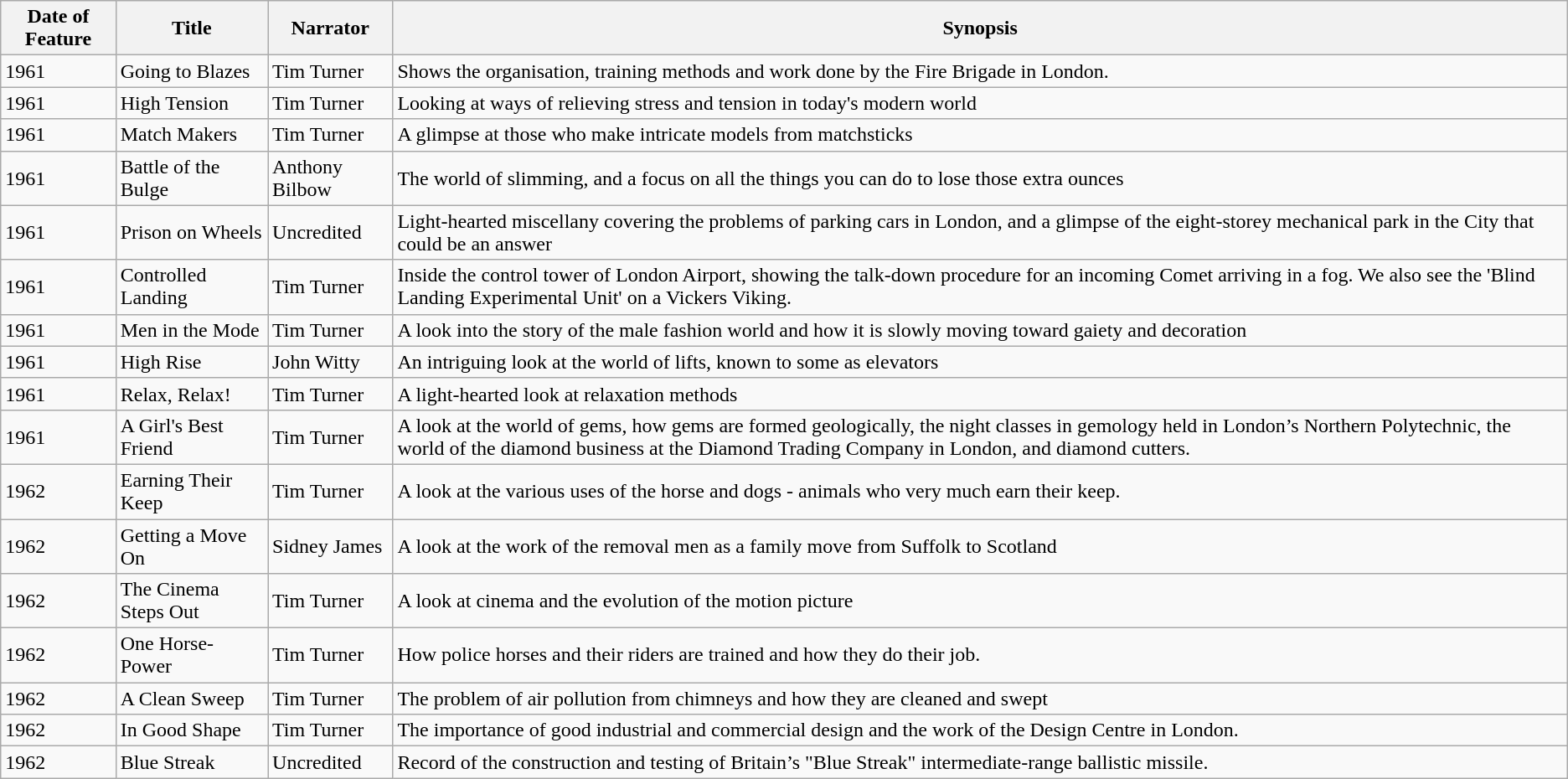<table class="wikitable">
<tr>
<th>Date of Feature</th>
<th>Title</th>
<th>Narrator</th>
<th>Synopsis</th>
</tr>
<tr>
<td>1961</td>
<td>Going to Blazes</td>
<td>Tim Turner</td>
<td>Shows the organisation, training methods and work done by the Fire Brigade in London.</td>
</tr>
<tr>
<td>1961</td>
<td>High Tension</td>
<td>Tim Turner</td>
<td>Looking at ways of relieving stress and tension in today's modern world</td>
</tr>
<tr>
<td>1961</td>
<td>Match Makers</td>
<td>Tim Turner</td>
<td>A glimpse at those who make intricate models from matchsticks</td>
</tr>
<tr>
<td>1961</td>
<td>Battle of the Bulge</td>
<td>Anthony Bilbow</td>
<td>The world of slimming, and a focus on all the things you can do to lose those extra ounces</td>
</tr>
<tr>
<td>1961</td>
<td>Prison on Wheels</td>
<td>Uncredited</td>
<td>Light-hearted miscellany covering the problems of parking cars in London, and a glimpse of the eight-storey mechanical park in the City that could be an answer</td>
</tr>
<tr>
<td>1961</td>
<td>Controlled Landing</td>
<td>Tim Turner</td>
<td>Inside the control tower of London Airport, showing the talk-down procedure for an incoming Comet arriving in a fog. We also see the 'Blind Landing Experimental Unit' on a Vickers Viking.</td>
</tr>
<tr>
<td>1961</td>
<td>Men in the Mode</td>
<td>Tim Turner</td>
<td>A look into the story of the male fashion world and how it is slowly moving toward gaiety and decoration</td>
</tr>
<tr>
<td>1961</td>
<td>High Rise</td>
<td>John Witty</td>
<td>An intriguing look at the world of lifts, known to some as elevators</td>
</tr>
<tr>
<td>1961</td>
<td>Relax, Relax!</td>
<td>Tim Turner</td>
<td>A light-hearted look at relaxation methods</td>
</tr>
<tr>
<td>1961</td>
<td>A Girl's Best Friend</td>
<td>Tim Turner</td>
<td>A look at the world of gems, how gems are formed geologically, the night classes in gemology held in London’s Northern Polytechnic, the world of the diamond business at the Diamond Trading Company in London, and diamond cutters.</td>
</tr>
<tr>
<td>1962</td>
<td>Earning Their Keep</td>
<td>Tim Turner</td>
<td>A look at the various uses of the horse and dogs - animals who very much earn their keep.</td>
</tr>
<tr>
<td>1962</td>
<td>Getting a Move On</td>
<td>Sidney James</td>
<td>A look at the work of the removal men as a family move from Suffolk to Scotland</td>
</tr>
<tr>
<td>1962</td>
<td>The Cinema Steps Out</td>
<td>Tim Turner</td>
<td>A look at cinema and the evolution of the motion picture</td>
</tr>
<tr>
<td>1962</td>
<td>One Horse-Power</td>
<td>Tim Turner</td>
<td>How police horses and their riders are trained and how they do their job.</td>
</tr>
<tr>
<td>1962</td>
<td>A Clean Sweep</td>
<td>Tim Turner</td>
<td>The problem of air pollution from chimneys and how they are cleaned and swept</td>
</tr>
<tr>
<td>1962</td>
<td>In Good Shape</td>
<td>Tim Turner</td>
<td>The importance of good industrial and commercial design and the work of the Design Centre in London.</td>
</tr>
<tr>
<td>1962</td>
<td>Blue Streak</td>
<td>Uncredited</td>
<td>Record of the construction and testing of Britain’s "Blue Streak" intermediate-range ballistic missile.</td>
</tr>
</table>
